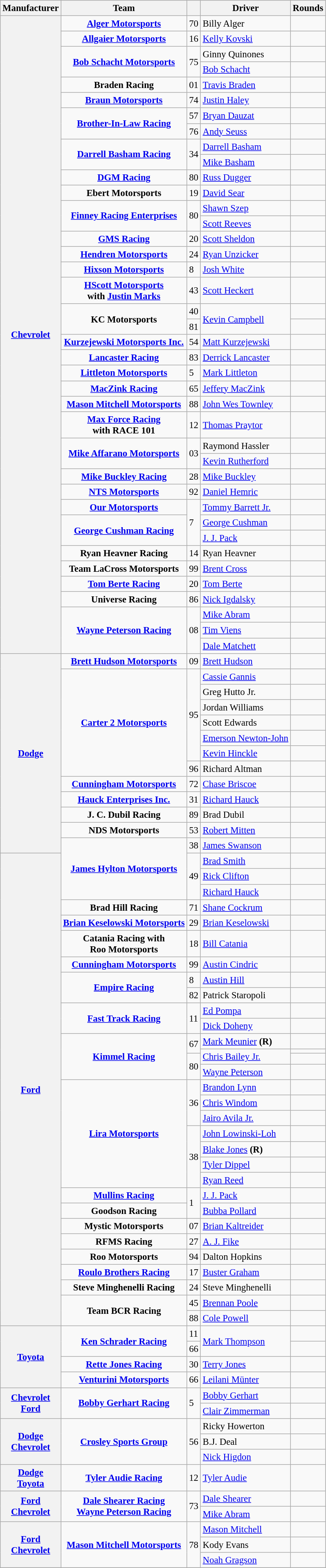<table class="wikitable sortable" style="font-size: 95%;">
<tr>
<th>Manufacturer</th>
<th>Team</th>
<th></th>
<th>Driver</th>
<th>Rounds</th>
</tr>
<tr>
<th rowspan=40><a href='#'>Chevrolet</a></th>
<td style="text-align:center;"><strong><a href='#'>Alger Motorsports</a></strong></td>
<td>70</td>
<td>Billy Alger</td>
<td></td>
</tr>
<tr>
<td style="text-align:center;"><strong><a href='#'>Allgaier Motorsports</a></strong></td>
<td>16</td>
<td><a href='#'>Kelly Kovski</a></td>
<td></td>
</tr>
<tr>
<td rowspan=2 style="text-align:center;"><strong><a href='#'>Bob Schacht Motorsports</a></strong></td>
<td rowspan=2>75</td>
<td>Ginny Quinones</td>
<td></td>
</tr>
<tr>
<td><a href='#'>Bob Schacht</a></td>
<td></td>
</tr>
<tr>
<td style="text-align:center;"><strong>Braden Racing</strong></td>
<td>01</td>
<td><a href='#'>Travis Braden</a></td>
<td></td>
</tr>
<tr>
<td style="text-align:center;"><strong><a href='#'>Braun Motorsports</a></strong></td>
<td>74</td>
<td><a href='#'>Justin Haley</a></td>
<td></td>
</tr>
<tr>
<td rowspan=2 style="text-align:center;"><strong><a href='#'>Brother-In-Law Racing</a></strong></td>
<td>57</td>
<td><a href='#'>Bryan Dauzat</a></td>
<td></td>
</tr>
<tr>
<td>76</td>
<td><a href='#'>Andy Seuss</a></td>
<td></td>
</tr>
<tr>
<td rowspan=2 style="text-align:center;"><strong><a href='#'>Darrell Basham Racing</a></strong></td>
<td rowspan=2>34</td>
<td><a href='#'>Darrell Basham</a></td>
<td></td>
</tr>
<tr>
<td><a href='#'>Mike Basham</a></td>
<td></td>
</tr>
<tr>
<td style="text-align:center;"><strong><a href='#'>DGM Racing</a></strong></td>
<td>80</td>
<td><a href='#'>Russ Dugger</a></td>
<td></td>
</tr>
<tr>
<td style="text-align:center;"><strong>Ebert Motorsports</strong></td>
<td>19</td>
<td><a href='#'>David Sear</a></td>
<td></td>
</tr>
<tr>
<td rowspan=2 style="text-align:center;"><strong><a href='#'>Finney Racing Enterprises</a></strong></td>
<td rowspan=2>80</td>
<td><a href='#'>Shawn Szep</a></td>
<td></td>
</tr>
<tr>
<td><a href='#'>Scott Reeves</a></td>
<td></td>
</tr>
<tr>
<td style="text-align:center;"><strong><a href='#'>GMS Racing</a></strong></td>
<td>20</td>
<td><a href='#'>Scott Sheldon</a></td>
<td></td>
</tr>
<tr>
<td style="text-align:center;"><strong><a href='#'>Hendren Motorsports</a></strong></td>
<td>24</td>
<td><a href='#'>Ryan Unzicker</a></td>
<td></td>
</tr>
<tr>
<td style="text-align:center;"><strong><a href='#'>Hixson Motorsports</a></strong></td>
<td>8</td>
<td><a href='#'>Josh White</a></td>
<td></td>
</tr>
<tr>
<td style="text-align:center;"><strong><a href='#'>HScott Motorsports</a> <br> with <a href='#'>Justin Marks</a></strong></td>
<td>43</td>
<td><a href='#'>Scott Heckert</a></td>
<td></td>
</tr>
<tr>
<td rowspan="2" style="text-align:center;"><strong>KC Motorsports</strong></td>
<td>40</td>
<td rowspan=2><a href='#'>Kevin Campbell</a></td>
<td></td>
</tr>
<tr>
<td>81</td>
<td></td>
</tr>
<tr>
<td style="text-align:center;"><strong><a href='#'>Kurzejewski Motorsports Inc.</a></strong></td>
<td>54</td>
<td><a href='#'>Matt Kurzejewski</a></td>
<td></td>
</tr>
<tr>
<td style="text-align:center;"><strong><a href='#'>Lancaster Racing</a></strong></td>
<td>83</td>
<td><a href='#'>Derrick Lancaster</a></td>
<td></td>
</tr>
<tr>
<td style="text-align:center;"><strong><a href='#'>Littleton Motorsports</a></strong></td>
<td>5</td>
<td><a href='#'>Mark Littleton</a></td>
<td></td>
</tr>
<tr>
<td style="text-align:center;"><strong><a href='#'>MacZink Racing</a></strong></td>
<td>65</td>
<td><a href='#'>Jeffery MacZink</a></td>
<td></td>
</tr>
<tr>
<td style="text-align:center;"><strong><a href='#'>Mason Mitchell Motorsports</a></strong></td>
<td>88</td>
<td><a href='#'>John Wes Townley</a></td>
<td></td>
</tr>
<tr>
<td style="text-align:center;"><strong><a href='#'>Max Force Racing</a> <br> with RACE 101</strong></td>
<td>12</td>
<td><a href='#'>Thomas Praytor</a></td>
<td></td>
</tr>
<tr>
<td rowspan=2 style="text-align:center;"><strong><a href='#'>Mike Affarano Motorsports</a></strong></td>
<td rowspan=2>03</td>
<td>Raymond Hassler</td>
<td></td>
</tr>
<tr>
<td><a href='#'>Kevin Rutherford</a></td>
<td></td>
</tr>
<tr>
<td style="text-align:center;"><strong><a href='#'>Mike Buckley Racing</a></strong></td>
<td>28</td>
<td><a href='#'>Mike Buckley</a></td>
<td></td>
</tr>
<tr>
<td style="text-align:center;"><strong><a href='#'>NTS Motorsports</a></strong></td>
<td>92</td>
<td><a href='#'>Daniel Hemric</a></td>
<td></td>
</tr>
<tr>
<td style="text-align:center;"><strong><a href='#'>Our Motorsports</a></strong></td>
<td rowspan=3>7</td>
<td><a href='#'>Tommy Barrett Jr.</a></td>
<td></td>
</tr>
<tr>
<td rowspan=2 style="text-align:center;"><strong><a href='#'>George Cushman Racing</a></strong></td>
<td><a href='#'>George Cushman</a></td>
<td></td>
</tr>
<tr>
<td><a href='#'>J. J. Pack</a></td>
<td></td>
</tr>
<tr>
<td style="text-align:center;"><strong>Ryan Heavner Racing</strong></td>
<td>14</td>
<td>Ryan Heavner</td>
<td></td>
</tr>
<tr>
<td style="text-align:center;"><strong>Team LaCross Motorsports</strong></td>
<td>99</td>
<td><a href='#'>Brent Cross</a></td>
<td></td>
</tr>
<tr>
<td style="text-align:center;"><strong><a href='#'>Tom Berte Racing</a></strong> </td>
<td>20</td>
<td><a href='#'>Tom Berte</a></td>
<td></td>
</tr>
<tr>
<td style="text-align:center;"><strong>Universe Racing</strong></td>
<td>86</td>
<td><a href='#'>Nick Igdalsky</a></td>
<td></td>
</tr>
<tr>
<td rowspan=3 style="text-align:center;"><strong><a href='#'>Wayne Peterson Racing</a></strong></td>
<td rowspan=3>08</td>
<td><a href='#'>Mike Abram</a></td>
<td></td>
</tr>
<tr>
<td><a href='#'>Tim Viens</a></td>
<td></td>
</tr>
<tr>
<td><a href='#'>Dale Matchett</a></td>
<td></td>
</tr>
<tr>
<th rowspan=13><a href='#'>Dodge</a></th>
<td style="text-align:center;"><strong><a href='#'>Brett Hudson Motorsports</a></strong></td>
<td>09</td>
<td><a href='#'>Brett Hudson</a></td>
<td></td>
</tr>
<tr>
<td rowspan=7 style="text-align:center;"><strong><a href='#'>Carter 2 Motorsports</a></strong></td>
<td rowspan=6>95</td>
<td><a href='#'>Cassie Gannis</a></td>
<td></td>
</tr>
<tr>
<td>Greg Hutto Jr.</td>
<td></td>
</tr>
<tr>
<td>Jordan Williams</td>
<td></td>
</tr>
<tr>
<td>Scott Edwards</td>
<td></td>
</tr>
<tr>
<td><a href='#'>Emerson Newton-John</a></td>
<td></td>
</tr>
<tr>
<td><a href='#'>Kevin Hinckle</a></td>
<td></td>
</tr>
<tr>
<td>96</td>
<td>Richard Altman</td>
<td></td>
</tr>
<tr>
<td style="text-align:center;"><strong><a href='#'>Cunningham Motorsports</a></strong></td>
<td>72</td>
<td><a href='#'>Chase Briscoe</a></td>
<td></td>
</tr>
<tr>
<td style="text-align:center;"><strong><a href='#'>Hauck Enterprises Inc.</a></strong></td>
<td>31</td>
<td><a href='#'>Richard Hauck</a></td>
<td></td>
</tr>
<tr>
<td style="text-align:center;"><strong>J. C. Dubil Racing</strong></td>
<td>89</td>
<td>Brad Dubil</td>
<td></td>
</tr>
<tr>
<td style="text-align:center;"><strong>NDS Motorsports</strong></td>
<td>53</td>
<td><a href='#'>Robert Mitten</a></td>
<td></td>
</tr>
<tr>
<td rowspan=4 style="text-align:center;"><strong><a href='#'>James Hylton Motorsports</a></strong></td>
<td>38</td>
<td><a href='#'>James Swanson</a></td>
<td></td>
</tr>
<tr>
<th rowspan=31><a href='#'>Ford</a></th>
<td rowspan=3>49</td>
<td><a href='#'>Brad Smith</a></td>
<td></td>
</tr>
<tr>
<td><a href='#'>Rick Clifton</a></td>
<td></td>
</tr>
<tr>
<td><a href='#'>Richard Hauck</a></td>
<td></td>
</tr>
<tr>
<td style="text-align:center;"><strong>Brad Hill Racing</strong></td>
<td>71</td>
<td><a href='#'>Shane Cockrum</a></td>
<td></td>
</tr>
<tr>
<td style="text-align:center;"><strong><a href='#'>Brian Keselowski Motorsports</a></strong></td>
<td>29</td>
<td><a href='#'>Brian Keselowski</a></td>
<td></td>
</tr>
<tr>
<td style="text-align:center;"><strong>Catania Racing with <br> Roo Motorsports</strong></td>
<td>18</td>
<td><a href='#'>Bill Catania</a></td>
<td></td>
</tr>
<tr>
<td style="text-align:center;"><strong><a href='#'>Cunningham Motorsports</a></strong></td>
<td>99</td>
<td><a href='#'>Austin Cindric</a></td>
<td></td>
</tr>
<tr>
<td rowspan=2 style="text-align:center;"><strong><a href='#'>Empire Racing</a></strong></td>
<td>8</td>
<td><a href='#'>Austin Hill</a></td>
<td></td>
</tr>
<tr>
<td>82</td>
<td>Patrick Staropoli</td>
<td></td>
</tr>
<tr>
<td rowspan=2 style="text-align:center;"><strong><a href='#'>Fast Track Racing</a></strong></td>
<td rowspan=2>11</td>
<td><a href='#'>Ed Pompa</a></td>
<td></td>
</tr>
<tr>
<td><a href='#'>Dick Doheny</a></td>
<td></td>
</tr>
<tr>
<td rowspan=4 style="text-align:center;"><strong><a href='#'>Kimmel Racing</a></strong></td>
<td rowspan=2>67</td>
<td><a href='#'>Mark Meunier</a> <strong>(R)</strong></td>
<td></td>
</tr>
<tr>
<td rowspan=2><a href='#'>Chris Bailey Jr.</a></td>
<td></td>
</tr>
<tr>
<td rowspan=2>80</td>
<td></td>
</tr>
<tr>
<td><a href='#'>Wayne Peterson</a></td>
<td></td>
</tr>
<tr>
<td rowspan=7 style="text-align:center;"><strong><a href='#'>Lira Motorsports</a></strong></td>
<td rowspan=3>36</td>
<td><a href='#'>Brandon Lynn</a></td>
<td></td>
</tr>
<tr>
<td><a href='#'>Chris Windom</a></td>
<td></td>
</tr>
<tr>
<td><a href='#'>Jairo Avila Jr.</a></td>
<td></td>
</tr>
<tr>
<td rowspan=4>38</td>
<td><a href='#'>John Lowinski-Loh</a></td>
<td></td>
</tr>
<tr>
<td><a href='#'>Blake Jones</a> <strong>(R)</strong></td>
<td></td>
</tr>
<tr>
<td><a href='#'>Tyler Dippel</a></td>
<td></td>
</tr>
<tr>
<td><a href='#'>Ryan Reed</a></td>
<td></td>
</tr>
<tr>
<td style="text-align:center;"><strong><a href='#'>Mullins Racing</a></strong></td>
<td rowspan=2>1</td>
<td><a href='#'>J. J. Pack</a></td>
<td></td>
</tr>
<tr>
<td style="text-align:center;"><strong>Goodson Racing</strong></td>
<td><a href='#'>Bubba Pollard</a></td>
<td></td>
</tr>
<tr>
<td style="text-align:center;"><strong>Mystic Motorsports</strong></td>
<td>07</td>
<td><a href='#'>Brian Kaltreider</a></td>
<td></td>
</tr>
<tr>
<td style="text-align:center;"><strong>RFMS Racing</strong></td>
<td>27</td>
<td><a href='#'>A. J. Fike</a></td>
<td></td>
</tr>
<tr>
<td style="text-align:center;"><strong>Roo Motorsports</strong></td>
<td>94</td>
<td>Dalton Hopkins</td>
<td></td>
</tr>
<tr>
<td style="text-align:center;"><strong><a href='#'>Roulo Brothers Racing</a></strong></td>
<td>17</td>
<td><a href='#'>Buster Graham</a></td>
<td></td>
</tr>
<tr>
<td style="text-align:center;"><strong>Steve Minghenelli Racing</strong></td>
<td>24</td>
<td>Steve Minghenelli</td>
<td></td>
</tr>
<tr>
<td rowspan=2 style="text-align:center;"><strong>Team BCR Racing</strong></td>
<td>45</td>
<td><a href='#'>Brennan Poole</a></td>
<td></td>
</tr>
<tr>
<td>88</td>
<td><a href='#'>Cole Powell</a></td>
<td></td>
</tr>
<tr>
<th rowspan=4><a href='#'>Toyota</a></th>
<td rowspan=2 style="text-align:center;"><strong><a href='#'>Ken Schrader Racing</a></strong></td>
<td>11</td>
<td rowspan=2><a href='#'>Mark Thompson</a></td>
<td></td>
</tr>
<tr>
<td>66</td>
<td></td>
</tr>
<tr>
<td style="text-align:center;"><strong><a href='#'>Rette Jones Racing</a></strong></td>
<td>30</td>
<td><a href='#'>Terry Jones</a></td>
<td></td>
</tr>
<tr>
<td style="text-align:center;"><strong><a href='#'>Venturini Motorsports</a></strong></td>
<td>66</td>
<td><a href='#'>Leilani Münter</a></td>
<td></td>
</tr>
<tr>
<th rowspan=2><a href='#'>Chevrolet</a> <small></small> <br> <a href='#'>Ford</a> <small></small></th>
<td rowspan=2 style="text-align:center;"><strong><a href='#'>Bobby Gerhart Racing</a></strong></td>
<td rowspan=2>5</td>
<td><a href='#'>Bobby Gerhart</a></td>
<td></td>
</tr>
<tr>
<td><a href='#'>Clair Zimmerman</a></td>
<td></td>
</tr>
<tr>
<th rowspan=3><a href='#'>Dodge</a> <small></small> <br> <a href='#'>Chevrolet</a> <small></small></th>
<td rowspan=3 style="text-align:center;"><strong><a href='#'>Crosley Sports Group</a></strong></td>
<td rowspan=3>56</td>
<td>Ricky Howerton</td>
<td></td>
</tr>
<tr>
<td>B.J. Deal</td>
<td></td>
</tr>
<tr>
<td><a href='#'>Nick Higdon</a></td>
<td></td>
</tr>
<tr>
<th><a href='#'>Dodge</a> <small></small> <br> <a href='#'>Toyota</a> <small></small></th>
<td style="text-align:center;"><strong><a href='#'>Tyler Audie Racing</a></strong></td>
<td>12</td>
<td><a href='#'>Tyler Audie</a></td>
<td></td>
</tr>
<tr>
<th rowspan=2><a href='#'>Ford</a> <small></small> <br> <a href='#'>Chevrolet</a> <small></small></th>
<td rowspan=2 style="text-align:center;"><strong><a href='#'>Dale Shearer Racing</a></strong> <small></small> <br> <strong><a href='#'>Wayne Peterson Racing</a></strong> <small></small></td>
<td rowspan=2>73</td>
<td><a href='#'>Dale Shearer</a></td>
<td></td>
</tr>
<tr>
<td><a href='#'>Mike Abram</a></td>
<td></td>
</tr>
<tr>
<th rowspan=3><a href='#'>Ford</a> <small></small> <br> <a href='#'>Chevrolet</a> <small></small></th>
<td rowspan=3 style="text-align:center;"><strong><a href='#'>Mason Mitchell Motorsports</a></strong></td>
<td rowspan=3>78</td>
<td><a href='#'>Mason Mitchell</a></td>
<td></td>
</tr>
<tr>
<td>Kody Evans</td>
<td></td>
</tr>
<tr>
<td><a href='#'>Noah Gragson</a></td>
<td></td>
</tr>
<tr>
</tr>
</table>
